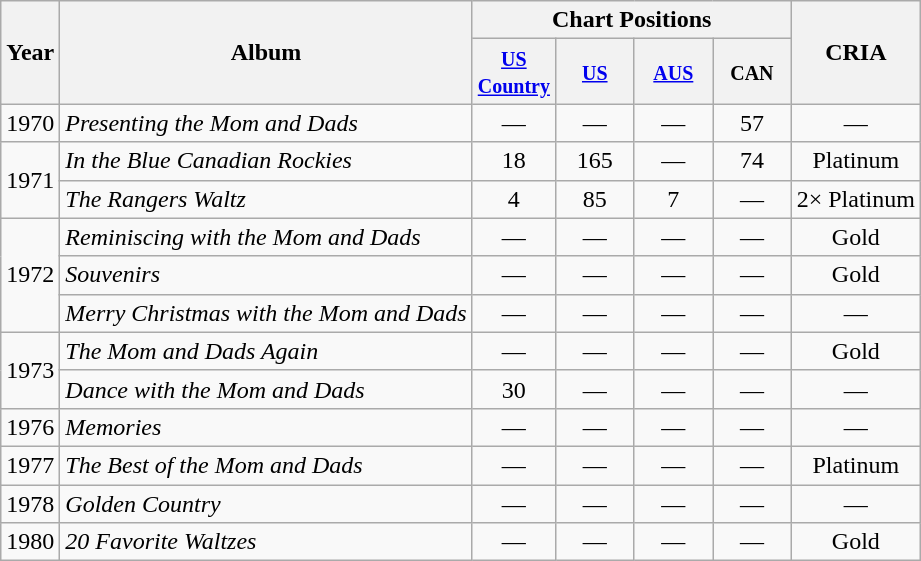<table class="wikitable">
<tr>
<th rowspan="2">Year</th>
<th rowspan="2">Album</th>
<th colspan="4">Chart Positions</th>
<th rowspan="2">CRIA</th>
</tr>
<tr>
<th width="45"><small><a href='#'>US Country</a></small></th>
<th width="45"><small><a href='#'>US</a></small></th>
<th width="45"><small><a href='#'>AUS</a></small></th>
<th width="45"><small>CAN</small></th>
</tr>
<tr>
<td>1970</td>
<td><em>Presenting the Mom and Dads</em></td>
<td align="center">—</td>
<td align="center">—</td>
<td align="center">—</td>
<td align="center">57</td>
<td align="center">—</td>
</tr>
<tr>
<td rowspan="2">1971</td>
<td><em>In the Blue Canadian Rockies</em></td>
<td align="center">18</td>
<td align="center">165</td>
<td align="center">—</td>
<td align="center">74</td>
<td align="center">Platinum</td>
</tr>
<tr>
<td><em>The Rangers Waltz</em></td>
<td align="center">4</td>
<td align="center">85</td>
<td align="center">7</td>
<td align="center">—</td>
<td align="center">2× Platinum</td>
</tr>
<tr>
<td rowspan="3">1972</td>
<td><em>Reminiscing with the Mom and Dads</em></td>
<td align="center">—</td>
<td align="center">—</td>
<td align="center">—</td>
<td align="center">—</td>
<td align="center">Gold</td>
</tr>
<tr>
<td><em>Souvenirs</em></td>
<td align="center">—</td>
<td align="center">—</td>
<td align="center">—</td>
<td align="center">—</td>
<td align="center">Gold</td>
</tr>
<tr>
<td><em>Merry Christmas with the Mom and Dads</em></td>
<td align="center">—</td>
<td align="center">—</td>
<td align="center">—</td>
<td align="center">—</td>
<td align="center">—</td>
</tr>
<tr>
<td rowspan="2">1973</td>
<td><em>The Mom and Dads Again</em></td>
<td align="center">—</td>
<td align="center">—</td>
<td align="center">—</td>
<td align="center">—</td>
<td align="center">Gold</td>
</tr>
<tr>
<td><em>Dance with the Mom and Dads</em></td>
<td align="center">30</td>
<td align="center">—</td>
<td align="center">—</td>
<td align="center">—</td>
<td align="center">—</td>
</tr>
<tr>
<td>1976</td>
<td><em>Memories</em></td>
<td align="center">—</td>
<td align="center">—</td>
<td align="center">—</td>
<td align="center">—</td>
<td align="center">—</td>
</tr>
<tr>
<td>1977</td>
<td><em>The Best of the Mom and Dads</em></td>
<td align="center">—</td>
<td align="center">—</td>
<td align="center">—</td>
<td align="center">—</td>
<td align="center">Platinum</td>
</tr>
<tr>
<td>1978</td>
<td><em>Golden Country</em></td>
<td align="center">—</td>
<td align="center">—</td>
<td align="center">—</td>
<td align="center">—</td>
<td align="center">—</td>
</tr>
<tr>
<td>1980</td>
<td><em>20 Favorite Waltzes</em></td>
<td align="center">—</td>
<td align="center">—</td>
<td align="center">—</td>
<td align="center">—</td>
<td align="center">Gold</td>
</tr>
</table>
